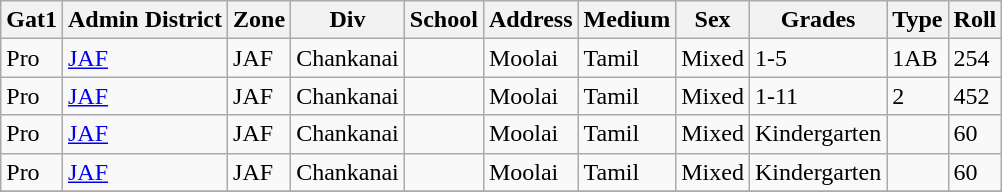<table class="wikitable">
<tr>
<th>Gat1</th>
<th>Admin District</th>
<th>Zone</th>
<th>Div</th>
<th>School</th>
<th>Address</th>
<th>Medium</th>
<th>Sex</th>
<th>Grades</th>
<th>Type</th>
<th>Roll</th>
</tr>
<tr>
<td>Pro</td>
<td><a href='#'>JAF</a></td>
<td>JAF</td>
<td>Chankanai</td>
<td></td>
<td>Moolai</td>
<td>Tamil</td>
<td>Mixed</td>
<td>1-5</td>
<td>1AB</td>
<td>254</td>
</tr>
<tr>
<td>Pro</td>
<td><a href='#'>JAF</a></td>
<td>JAF</td>
<td>Chankanai</td>
<td></td>
<td>Moolai</td>
<td>Tamil</td>
<td>Mixed</td>
<td>1-11</td>
<td>2</td>
<td>452</td>
</tr>
<tr>
<td>Pro</td>
<td><a href='#'>JAF</a></td>
<td>JAF</td>
<td>Chankanai</td>
<td></td>
<td>Moolai</td>
<td>Tamil</td>
<td>Mixed</td>
<td>Kindergarten</td>
<td></td>
<td>60</td>
</tr>
<tr>
<td>Pro</td>
<td><a href='#'>JAF</a></td>
<td>JAF</td>
<td>Chankanai</td>
<td></td>
<td>Moolai</td>
<td>Tamil</td>
<td>Mixed</td>
<td>Kindergarten</td>
<td></td>
<td>60</td>
</tr>
<tr>
</tr>
</table>
